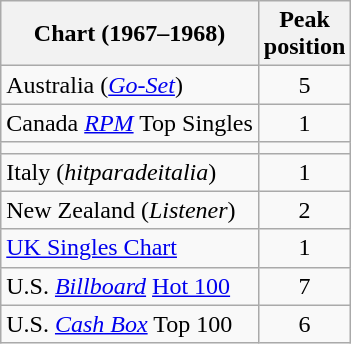<table class="wikitable sortable">
<tr>
<th align="left">Chart (1967–1968)</th>
<th align="left">Peak<br>position</th>
</tr>
<tr>
<td>Australia (<em><a href='#'>Go-Set</a></em>)</td>
<td style="text-align:center;">5</td>
</tr>
<tr>
<td align="left">Canada <a href='#'><em>RPM</em></a> Top Singles </td>
<td style="text-align:center;">1</td>
</tr>
<tr>
<td></td>
</tr>
<tr>
<td align="left">Italy (<em>hitparadeitalia</em>)</td>
<td align="center">1</td>
</tr>
<tr>
<td align="left">New Zealand (<em>Listener</em>)</td>
<td style="text-align:center;">2</td>
</tr>
<tr>
<td align="left"><a href='#'>UK Singles Chart</a></td>
<td style="text-align:center;">1</td>
</tr>
<tr>
<td align="left">U.S. <em><a href='#'>Billboard</a></em> <a href='#'>Hot 100</a></td>
<td style="text-align:center;">7</td>
</tr>
<tr>
<td>U.S. <a href='#'><em>Cash Box</em></a> Top 100</td>
<td style="text-align:center;">6</td>
</tr>
</table>
